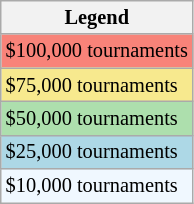<table class=wikitable style=font-size:85%>
<tr>
<th>Legend</th>
</tr>
<tr style="background:#f88379;">
<td>$100,000 tournaments</td>
</tr>
<tr style="background:#f7e98e;">
<td>$75,000 tournaments</td>
</tr>
<tr style="background:#addfad;">
<td>$50,000 tournaments</td>
</tr>
<tr style="background:lightblue;">
<td>$25,000 tournaments</td>
</tr>
<tr style="background:#f0f8ff;">
<td>$10,000 tournaments</td>
</tr>
</table>
